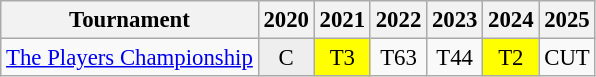<table class="wikitable" style="font-size:95%;text-align:center;">
<tr>
<th>Tournament</th>
<th>2020</th>
<th>2021</th>
<th>2022</th>
<th>2023</th>
<th>2024</th>
<th>2025</th>
</tr>
<tr>
<td align=left><a href='#'>The Players Championship</a></td>
<td style="background:#eeeeee;">C</td>
<td style="background:yellow;">T3</td>
<td>T63</td>
<td>T44</td>
<td style="background:yellow;">T2</td>
<td>CUT</td>
</tr>
</table>
